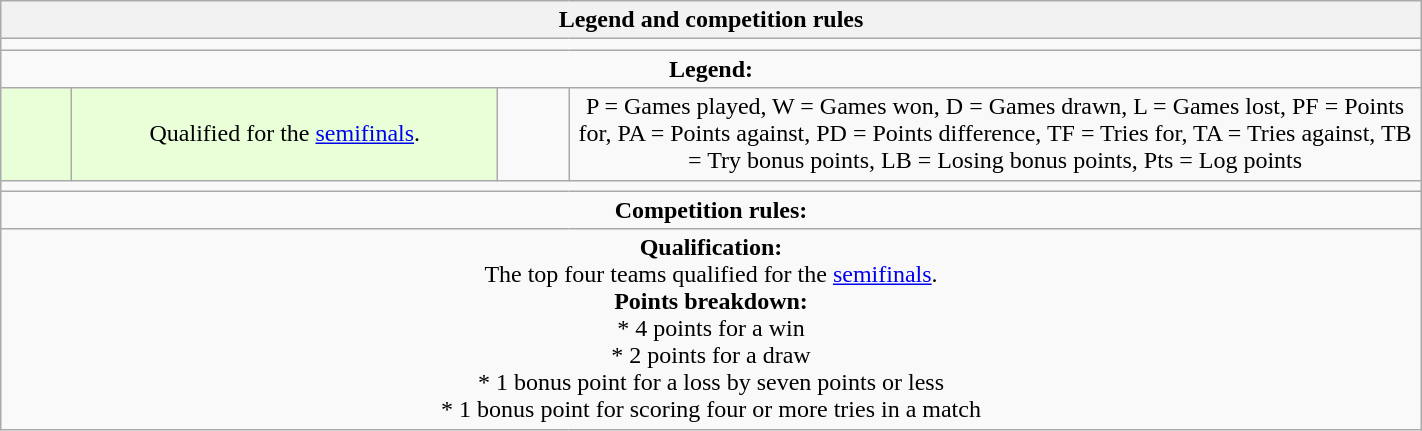<table class="wikitable collapsible collapsed" style="text-align:center; font-size:100%; width:75%;">
<tr>
<th colspan="100%" style="border:0px">Legend and competition rules</th>
</tr>
<tr>
<td colspan="100%"></td>
</tr>
<tr>
<td colspan="100%" style="border:0px"><strong>Legend:</strong></td>
</tr>
<tr>
<td style="width:5%; background:#E8FFD8"></td>
<td style="width:30%; background:#E8FFD8">Qualified for the <a href='#'>semifinals</a>.</td>
<td style="width:5%;"></td>
<td style="width:60%;">P = Games played, W = Games won, D = Games drawn, L = Games lost, PF = Points for, PA = Points against, PD = Points difference, TF = Tries for, TA = Tries against, TB = Try bonus points, LB = Losing bonus points, Pts = Log points</td>
</tr>
<tr>
<td colspan="100%"></td>
</tr>
<tr>
<td colspan="100%" style="border:0px"><strong>Competition rules:</strong></td>
</tr>
<tr>
<td colspan="100%"><strong>Qualification:</strong><br>The top four teams qualified for the <a href='#'>semifinals</a>.<br><strong>Points breakdown:</strong><br>* 4 points for a win<br>* 2 points for a draw<br>* 1 bonus point for a loss by seven points or less<br>* 1 bonus point for scoring four or more tries in a match</td>
</tr>
</table>
